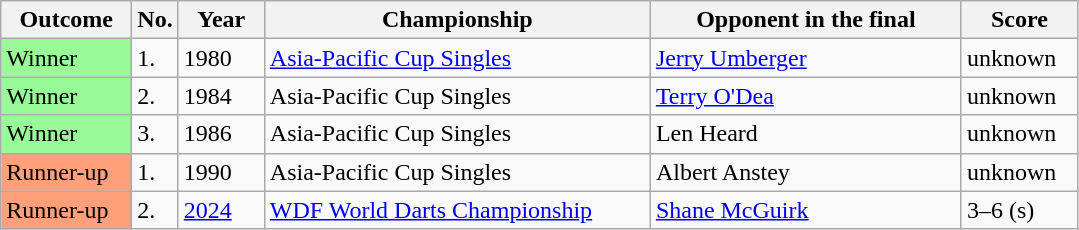<table class="sortable wikitable">
<tr>
<th width="80">Outcome</th>
<th width="20">No.</th>
<th width="50">Year</th>
<th style="width:250px;">Championship</th>
<th style="width:200px;">Opponent in the final</th>
<th width="70">Score</th>
</tr>
<tr>
<td style="background:#98FB98">Winner</td>
<td>1.</td>
<td>1980</td>
<td><a href='#'>Asia-Pacific Cup Singles</a></td>
<td> <a href='#'>Jerry Umberger</a></td>
<td>unknown</td>
</tr>
<tr>
<td style="background:#98FB98">Winner</td>
<td>2.</td>
<td>1984</td>
<td>Asia-Pacific Cup Singles</td>
<td> <a href='#'>Terry O'Dea</a></td>
<td>unknown</td>
</tr>
<tr>
<td style="background:#98FB98">Winner</td>
<td>3.</td>
<td>1986</td>
<td>Asia-Pacific Cup Singles</td>
<td> Len Heard</td>
<td>unknown</td>
</tr>
<tr>
<td style="background:#ffa07a;">Runner-up</td>
<td>1.</td>
<td>1990</td>
<td>Asia-Pacific Cup Singles</td>
<td> Albert Anstey</td>
<td>unknown</td>
</tr>
<tr>
<td style="background:#ffa07a;">Runner-up</td>
<td>2.</td>
<td><a href='#'>2024</a></td>
<td><a href='#'>WDF World Darts Championship</a></td>
<td> <a href='#'>Shane McGuirk</a></td>
<td>3–6 (s)</td>
</tr>
</table>
